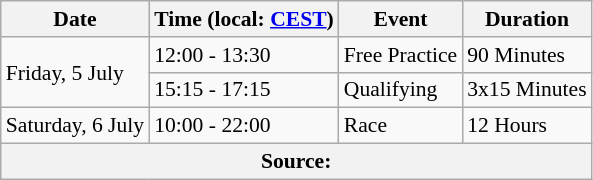<table class="wikitable" style="font-size:90%;">
<tr>
<th>Date</th>
<th>Time (local: <a href='#'>CEST</a>)</th>
<th>Event</th>
<th>Duration</th>
</tr>
<tr>
<td rowspan="2">Friday, 5 July</td>
<td>12:00 - 13:30</td>
<td>Free Practice</td>
<td>90 Minutes</td>
</tr>
<tr>
<td>15:15 - 17:15</td>
<td>Qualifying</td>
<td>3x15 Minutes</td>
</tr>
<tr>
<td>Saturday, 6 July</td>
<td>10:00 - 22:00</td>
<td>Race</td>
<td>12 Hours</td>
</tr>
<tr>
<th colspan="4">Source:</th>
</tr>
</table>
